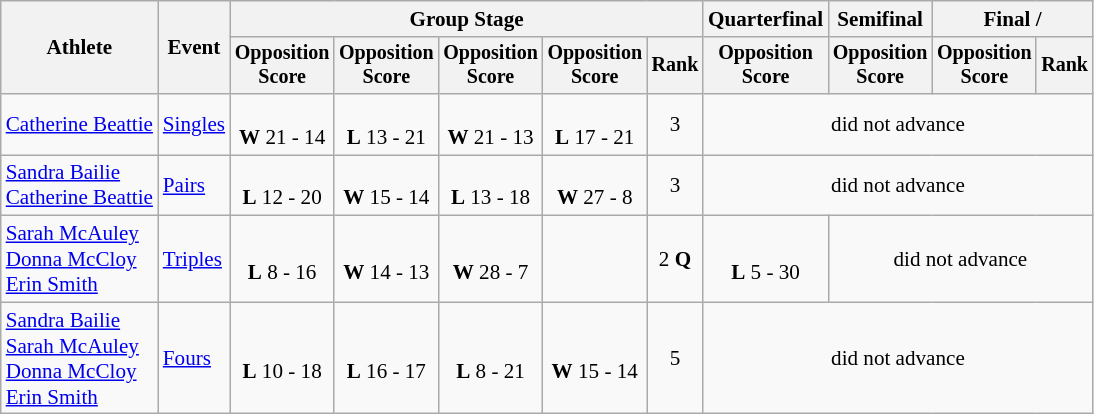<table class="wikitable" style="font-size:88%">
<tr>
<th rowspan=2>Athlete</th>
<th rowspan=2>Event</th>
<th colspan=5>Group Stage</th>
<th>Quarterfinal</th>
<th>Semifinal</th>
<th colspan=2>Final / </th>
</tr>
<tr style="font-size:95%">
<th>Opposition<br>Score</th>
<th>Opposition<br>Score</th>
<th>Opposition<br>Score</th>
<th>Opposition<br>Score</th>
<th>Rank</th>
<th>Opposition<br>Score</th>
<th>Opposition<br>Score</th>
<th>Opposition<br>Score</th>
<th>Rank</th>
</tr>
<tr align=center>
<td align=left><a href='#'>Catherine Beattie</a></td>
<td align=left><a href='#'>Singles</a></td>
<td><br><strong>W</strong> 21 - 14</td>
<td><br><strong>L</strong> 13 - 21</td>
<td><br><strong>W</strong> 21 - 13</td>
<td><br><strong>L</strong> 17 - 21</td>
<td>3</td>
<td colspan=4>did not advance</td>
</tr>
<tr align=center>
<td align=left><a href='#'>Sandra Bailie</a><br><a href='#'>Catherine Beattie</a></td>
<td align=left><a href='#'>Pairs</a></td>
<td><br><strong>L</strong> 12 - 20</td>
<td><br><strong>W</strong> 15 - 14</td>
<td><br><strong>L</strong> 13 - 18</td>
<td><br><strong>W</strong> 27 - 8</td>
<td>3</td>
<td colspan=4>did not advance</td>
</tr>
<tr align=center>
<td align=left><a href='#'>Sarah McAuley</a><br><a href='#'>Donna McCloy</a><br><a href='#'>Erin Smith</a></td>
<td align=left><a href='#'>Triples</a></td>
<td><br><strong>L</strong> 8 - 16</td>
<td><br><strong>W</strong> 14 - 13</td>
<td><br><strong>W</strong> 28 - 7</td>
<td></td>
<td>2 <strong>Q</strong></td>
<td><br><strong>L</strong> 5 - 30</td>
<td colspan=3>did not advance</td>
</tr>
<tr align=center>
<td align=left><a href='#'>Sandra Bailie</a><br><a href='#'>Sarah McAuley</a><br><a href='#'>Donna McCloy</a><br><a href='#'>Erin Smith</a></td>
<td align=left><a href='#'>Fours</a></td>
<td><br><strong>L</strong> 10 - 18</td>
<td><br><strong>L</strong> 16 - 17</td>
<td><br><strong>L</strong> 8 - 21</td>
<td><br><strong>W</strong> 15 - 14</td>
<td>5</td>
<td colspan=4>did not advance</td>
</tr>
</table>
